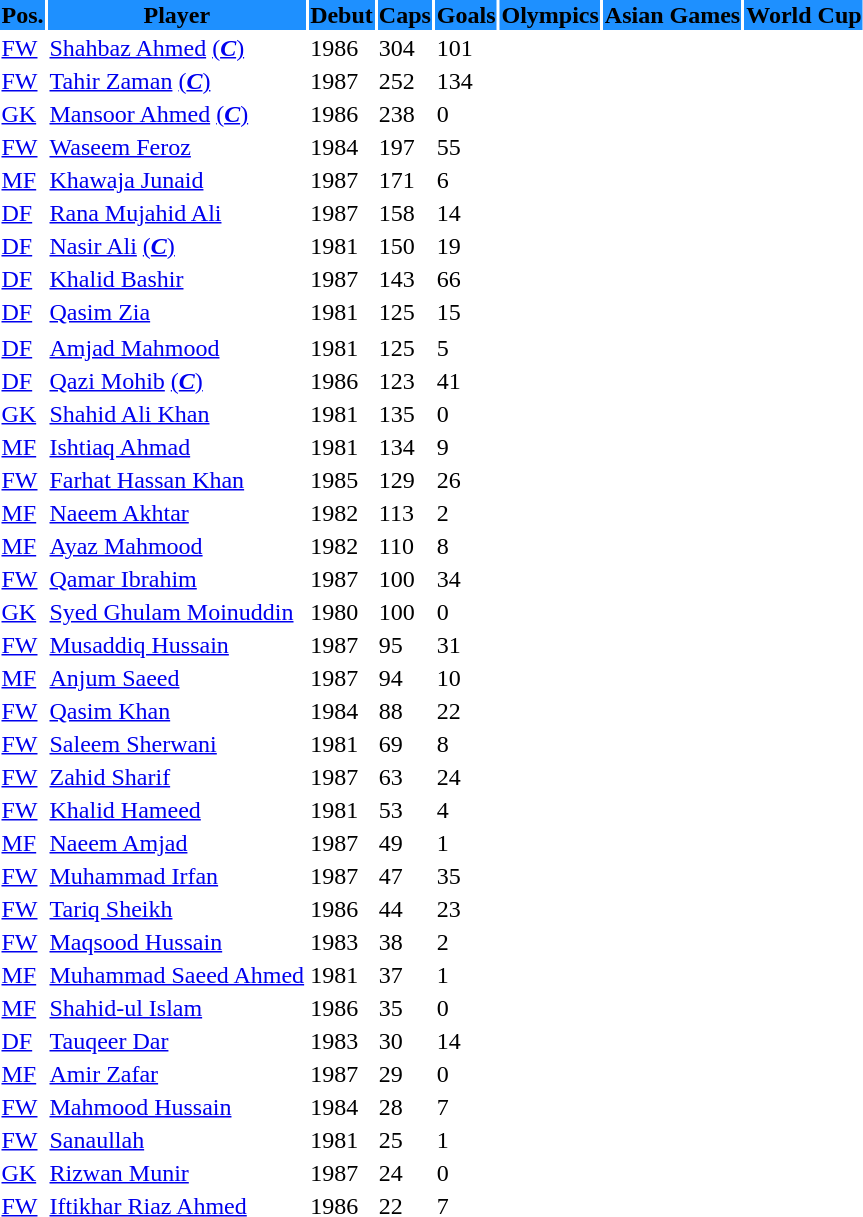<table class="sortable toccolours">
<tr>
<th style="background:#1E90FF;">Pos.</th>
<th style="background:#1E90FF;">Player</th>
<th style="background:#1E90FF;">Debut</th>
<th style="background:#1E90FF;">Caps</th>
<th style="background:#1E90FF;">Goals</th>
<th style="background:#1E90FF;">Olympics</th>
<th style="background:#1E90FF;">Asian Games</th>
<th style="background:#1E90FF;">World Cup</th>
</tr>
<tr>
<td><a href='#'>FW</a></td>
<td><a href='#'>Shahbaz Ahmed</a> <a href='#'>(<strong><em>C</em></strong>)</a></td>
<td>1986</td>
<td>304</td>
<td>101</td>
<td></td>
<td></td>
<td></td>
</tr>
<tr>
<td><a href='#'>FW</a></td>
<td><a href='#'>Tahir Zaman</a> <a href='#'>(<strong><em>C</em></strong>)</a></td>
<td>1987</td>
<td>252</td>
<td>134</td>
<td></td>
<td></td>
<td></td>
</tr>
<tr>
<td><a href='#'>GK</a></td>
<td><a href='#'>Mansoor Ahmed</a> <a href='#'>(<strong><em>C</em></strong>)</a></td>
<td>1986</td>
<td>238</td>
<td>0</td>
<td></td>
<td></td>
<td></td>
</tr>
<tr>
<td><a href='#'>FW</a></td>
<td><a href='#'>Waseem Feroz</a></td>
<td>1984</td>
<td>197</td>
<td>55</td>
<td></td>
<td></td>
<td></td>
</tr>
<tr>
<td><a href='#'>MF</a></td>
<td><a href='#'>Khawaja Junaid</a></td>
<td>1987</td>
<td>171</td>
<td>6</td>
<td></td>
<td></td>
<td></td>
</tr>
<tr>
<td><a href='#'>DF</a></td>
<td><a href='#'>Rana Mujahid Ali</a></td>
<td>1987</td>
<td>158</td>
<td>14</td>
<td></td>
<td></td>
<td></td>
</tr>
<tr>
<td><a href='#'>DF</a></td>
<td><a href='#'>Nasir Ali</a> <a href='#'>(<strong><em>C</em></strong>)</a></td>
<td>1981</td>
<td>150</td>
<td>19</td>
<td></td>
<td></td>
<td></td>
</tr>
<tr>
<td><a href='#'>DF</a></td>
<td><a href='#'>Khalid Bashir</a></td>
<td>1987</td>
<td>143</td>
<td>66</td>
<td></td>
<td></td>
<td></td>
</tr>
<tr>
<td><a href='#'>DF</a></td>
<td><a href='#'>Qasim Zia</a></td>
<td>1981</td>
<td>125</td>
<td>15</td>
<td></td>
<td></td>
<td></td>
</tr>
<tr>
</tr>
<tr>
<td><a href='#'>DF</a></td>
<td><a href='#'>Amjad Mahmood</a></td>
<td>1981</td>
<td>125</td>
<td>5</td>
<td></td>
<td></td>
<td></td>
</tr>
<tr>
<td><a href='#'>DF</a></td>
<td><a href='#'>Qazi Mohib</a> <a href='#'>(<strong><em>C</em></strong>)</a></td>
<td>1986</td>
<td>123</td>
<td>41</td>
<td></td>
<td></td>
<td></td>
</tr>
<tr>
<td><a href='#'>GK</a></td>
<td><a href='#'>Shahid Ali Khan</a></td>
<td>1981</td>
<td>135</td>
<td>0</td>
<td></td>
<td></td>
<td></td>
</tr>
<tr>
<td><a href='#'>MF</a></td>
<td><a href='#'>Ishtiaq Ahmad</a></td>
<td>1981</td>
<td>134</td>
<td>9</td>
<td></td>
<td></td>
<td></td>
</tr>
<tr>
<td><a href='#'>FW</a></td>
<td><a href='#'>Farhat Hassan Khan</a></td>
<td>1985</td>
<td>129</td>
<td>26</td>
<td></td>
<td></td>
<td></td>
</tr>
<tr>
<td><a href='#'>MF</a></td>
<td><a href='#'>Naeem Akhtar</a></td>
<td>1982</td>
<td>113</td>
<td>2</td>
<td></td>
<td></td>
<td></td>
</tr>
<tr>
<td><a href='#'>MF</a></td>
<td><a href='#'>Ayaz Mahmood</a></td>
<td>1982</td>
<td>110</td>
<td>8</td>
<td></td>
<td></td>
<td></td>
</tr>
<tr>
<td><a href='#'>FW</a></td>
<td><a href='#'>Qamar Ibrahim</a></td>
<td>1987</td>
<td>100</td>
<td>34</td>
<td></td>
<td></td>
<td></td>
</tr>
<tr>
<td><a href='#'>GK</a></td>
<td><a href='#'>Syed Ghulam Moinuddin</a></td>
<td>1980</td>
<td>100</td>
<td>0</td>
<td></td>
<td></td>
<td></td>
</tr>
<tr>
<td><a href='#'>FW</a></td>
<td><a href='#'>Musaddiq Hussain</a></td>
<td>1987</td>
<td>95</td>
<td>31</td>
<td></td>
<td></td>
<td></td>
</tr>
<tr>
<td><a href='#'>MF</a></td>
<td><a href='#'>Anjum Saeed</a></td>
<td>1987</td>
<td>94</td>
<td>10</td>
<td></td>
<td></td>
<td></td>
</tr>
<tr>
<td><a href='#'>FW</a></td>
<td><a href='#'>Qasim Khan</a></td>
<td>1984</td>
<td>88</td>
<td>22</td>
<td></td>
<td></td>
<td></td>
</tr>
<tr>
<td><a href='#'>FW</a></td>
<td><a href='#'>Saleem Sherwani</a></td>
<td>1981</td>
<td>69</td>
<td>8</td>
<td></td>
<td></td>
<td></td>
</tr>
<tr>
<td><a href='#'>FW</a></td>
<td><a href='#'>Zahid Sharif</a></td>
<td>1987</td>
<td>63</td>
<td>24</td>
<td></td>
<td></td>
<td></td>
</tr>
<tr>
<td><a href='#'>FW</a></td>
<td><a href='#'>Khalid Hameed</a></td>
<td>1981</td>
<td>53</td>
<td>4</td>
<td></td>
<td></td>
<td></td>
</tr>
<tr>
<td><a href='#'>MF</a></td>
<td><a href='#'>Naeem Amjad</a></td>
<td>1987</td>
<td>49</td>
<td>1</td>
<td></td>
<td></td>
<td></td>
</tr>
<tr>
<td><a href='#'>FW</a></td>
<td><a href='#'>Muhammad Irfan</a></td>
<td>1987</td>
<td>47</td>
<td>35</td>
<td></td>
<td></td>
<td></td>
</tr>
<tr>
<td><a href='#'>FW</a></td>
<td><a href='#'>Tariq Sheikh</a></td>
<td>1986</td>
<td>44</td>
<td>23</td>
<td></td>
<td></td>
<td></td>
</tr>
<tr>
<td><a href='#'>FW</a></td>
<td><a href='#'>Maqsood Hussain</a></td>
<td>1983</td>
<td>38</td>
<td>2</td>
<td></td>
<td></td>
<td></td>
</tr>
<tr>
<td><a href='#'>MF</a></td>
<td><a href='#'>Muhammad Saeed Ahmed</a></td>
<td>1981</td>
<td>37</td>
<td>1</td>
<td></td>
<td></td>
<td></td>
</tr>
<tr>
<td><a href='#'>MF</a></td>
<td><a href='#'>Shahid-ul Islam</a></td>
<td>1986</td>
<td>35</td>
<td>0</td>
<td></td>
<td></td>
<td></td>
</tr>
<tr>
<td><a href='#'>DF</a></td>
<td><a href='#'>Tauqeer Dar</a></td>
<td>1983</td>
<td>30</td>
<td>14</td>
<td></td>
<td></td>
<td></td>
</tr>
<tr>
<td><a href='#'>MF</a></td>
<td><a href='#'>Amir Zafar</a></td>
<td>1987</td>
<td>29</td>
<td>0</td>
<td></td>
<td></td>
<td></td>
</tr>
<tr>
<td><a href='#'>FW</a></td>
<td><a href='#'>Mahmood Hussain</a></td>
<td>1984</td>
<td>28</td>
<td>7</td>
<td></td>
<td></td>
<td></td>
</tr>
<tr>
<td><a href='#'>FW</a></td>
<td><a href='#'>Sanaullah</a></td>
<td>1981</td>
<td>25</td>
<td>1</td>
<td></td>
<td></td>
<td></td>
</tr>
<tr>
<td><a href='#'>GK</a></td>
<td><a href='#'>Rizwan Munir</a></td>
<td>1987</td>
<td>24</td>
<td>0</td>
<td></td>
<td></td>
<td></td>
</tr>
<tr>
<td><a href='#'>FW</a></td>
<td><a href='#'>Iftikhar Riaz Ahmed</a></td>
<td>1986</td>
<td>22</td>
<td>7</td>
<td></td>
<td></td>
<td></td>
</tr>
</table>
